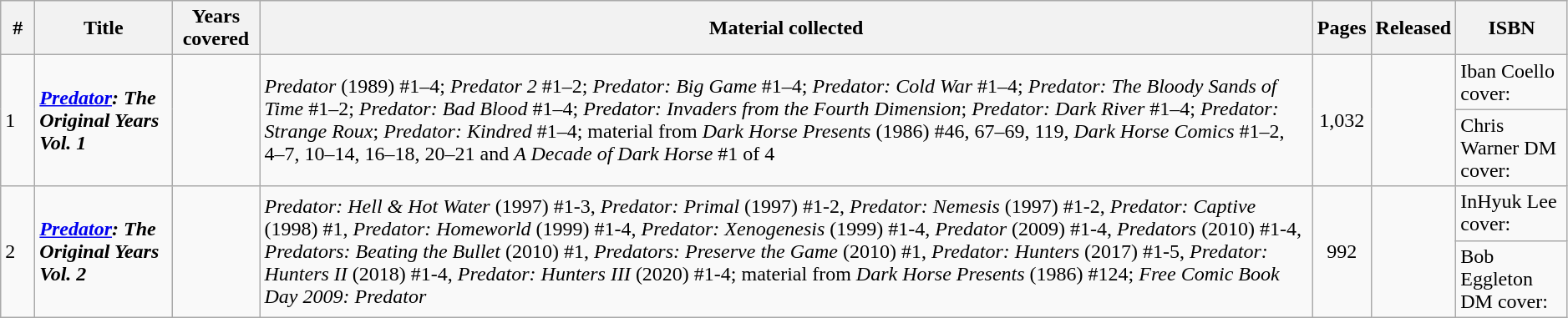<table class="wikitable sortable" width=99%>
<tr>
<th class="unsortable" width=20px>#</th>
<th>Title</th>
<th>Years covered</th>
<th class="unsortable">Material collected</th>
<th>Pages</th>
<th>Released</th>
<th class="unsortable">ISBN</th>
</tr>
<tr>
<td rowspan=2>1</td>
<td rowspan=2><strong><em><a href='#'>Predator</a>: The Original Years Vol. 1</em></strong></td>
<td rowspan=2></td>
<td rowspan=2><em>Predator</em> (1989) #1–4; <em>Predator 2</em> #1–2; <em>Predator: Big Game</em> #1–4; <em>Predator: Cold War</em> #1–4; <em>Predator: The Bloody Sands of Time</em> #1–2; <em>Predator: Bad Blood</em> #1–4; <em>Predator: Invaders from the Fourth Dimension</em>; <em>Predator: Dark River</em> #1–4; <em>Predator: Strange Roux</em>; <em>Predator: Kindred</em> #1–4; material from <em>Dark Horse Presents</em> (1986) #46, 67–69, 119, <em>Dark Horse Comics</em> #1–2, 4–7, 10–14, 16–18, 20–21 and <em>A Decade of Dark Horse</em> #1 of 4</td>
<td style="text-align: center;" rowspan=2>1,032</td>
<td rowspan=2></td>
<td>Iban Coello cover: </td>
</tr>
<tr>
<td>Chris Warner DM cover: </td>
</tr>
<tr>
<td rowspan=2>2</td>
<td rowspan=2><strong><em><a href='#'>Predator</a>: The Original Years Vol. 2</em></strong></td>
<td rowspan=2></td>
<td rowspan=2><em>Predator: Hell & Hot Water</em> (1997) #1-3, <em>Predator: Primal</em> (1997) #1-2, <em>Predator: Nemesis</em> (1997) #1-2, <em>Predator: Captive</em> (1998) #1, <em>Predator: Homeworld</em> (1999) #1-4, <em>Predator: Xenogenesis</em> (1999) #1-4, <em>Predator</em> (2009) #1-4, <em>Predators</em> (2010) #1-4, <em>Predators: Beating the Bullet</em> (2010) #1, <em>Predators: Preserve the Game</em> (2010) #1, <em>Predator: Hunters</em> (2017) #1-5, <em>Predator: Hunters II</em> (2018) #1-4, <em>Predator: Hunters III</em> (2020) #1-4; material from <em>Dark Horse Presents</em> (1986) #124; <em>Free Comic Book Day 2009: Predator</em></td>
<td style="text-align: center;" rowspan=2>992</td>
<td rowspan=2></td>
<td>InHyuk Lee cover: </td>
</tr>
<tr>
<td>Bob Eggleton DM cover: </td>
</tr>
</table>
